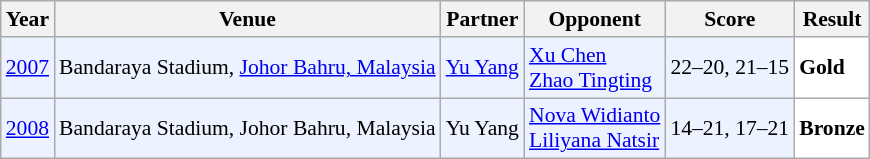<table class="sortable wikitable" style="font-size: 90%;">
<tr>
<th>Year</th>
<th>Venue</th>
<th>Partner</th>
<th>Opponent</th>
<th>Score</th>
<th>Result</th>
</tr>
<tr style="background:#ECF2FF">
<td align="center"><a href='#'>2007</a></td>
<td align="left">Bandaraya Stadium, <a href='#'>Johor Bahru, Malaysia</a></td>
<td align="left"> <a href='#'>Yu Yang</a></td>
<td align="left"> <a href='#'>Xu Chen</a> <br>  <a href='#'>Zhao Tingting</a></td>
<td align="left">22–20, 21–15</td>
<td style="text-align:left; background:white"> <strong>Gold</strong></td>
</tr>
<tr style="background:#ECF2FF">
<td align="center"><a href='#'>2008</a></td>
<td align="left">Bandaraya Stadium, Johor Bahru, Malaysia</td>
<td align="left"> Yu Yang</td>
<td align="left"> <a href='#'>Nova Widianto</a> <br>  <a href='#'>Liliyana Natsir</a></td>
<td align="left">14–21, 17–21</td>
<td style="text-align:left; background:white"> <strong>Bronze</strong></td>
</tr>
</table>
